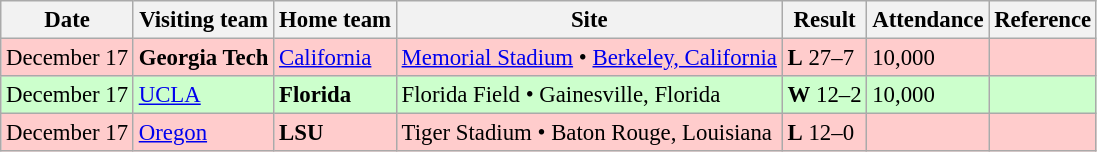<table class="wikitable" style="font-size:95%;">
<tr>
<th>Date</th>
<th>Visiting team</th>
<th>Home team</th>
<th>Site</th>
<th>Result</th>
<th>Attendance</th>
<th class="unsortable">Reference</th>
</tr>
<tr bgcolor=ffcccc>
<td>December 17</td>
<td><strong>Georgia Tech</strong></td>
<td><a href='#'>California</a></td>
<td><a href='#'>Memorial Stadium</a> • <a href='#'>Berkeley, California</a></td>
<td><strong>L</strong> 27–7</td>
<td>10,000</td>
<td></td>
</tr>
<tr bgcolor=ccffcc>
<td>December 17</td>
<td><a href='#'>UCLA</a></td>
<td><strong>Florida</strong></td>
<td>Florida Field • Gainesville, Florida</td>
<td><strong>W</strong> 12–2</td>
<td>10,000</td>
<td></td>
</tr>
<tr bgcolor=ffcccc>
<td>December 17</td>
<td><a href='#'>Oregon</a></td>
<td><strong>LSU</strong></td>
<td>Tiger Stadium • Baton Rouge, Louisiana</td>
<td><strong>L</strong> 12–0</td>
<td></td>
<td></td>
</tr>
</table>
